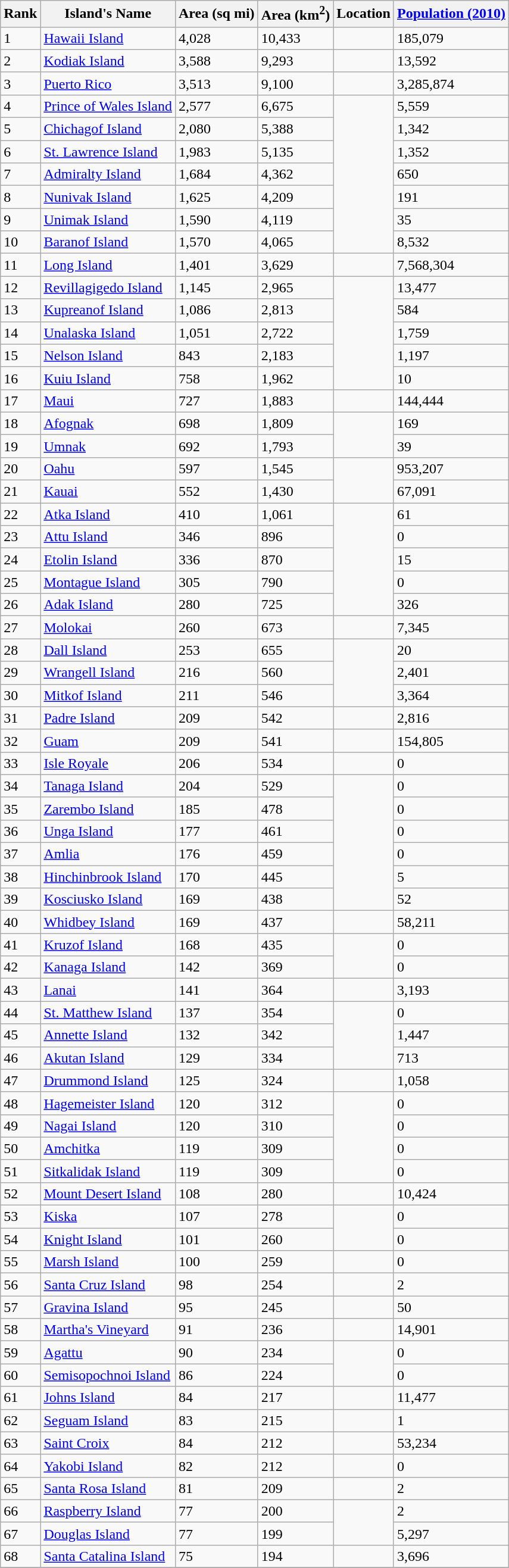<table class="wikitable sortable">
<tr>
<th>Rank</th>
<th>Island's Name</th>
<th data-sort-type="number">Area (sq mi)</th>
<th data-sort-type="number">Area (km<sup>2</sup>)</th>
<th>Location</th>
<th data-sort-type="number"><a href='#'>Population (2010)</a></th>
</tr>
<tr>
<td>1</td>
<td><a href='#'>Hawaii Island</a></td>
<td>4,028</td>
<td>10,433</td>
<td></td>
<td>185,079</td>
</tr>
<tr>
<td>2</td>
<td><a href='#'>Kodiak Island</a></td>
<td>3,588</td>
<td>9,293</td>
<td></td>
<td>13,592</td>
</tr>
<tr>
<td>3</td>
<td><a href='#'>Puerto Rico</a></td>
<td>3,513</td>
<td>9,100</td>
<td></td>
<td>3,285,874</td>
</tr>
<tr>
<td>4</td>
<td><a href='#'>Prince of Wales Island</a></td>
<td>2,577</td>
<td>6,675</td>
<td rowspan="7"></td>
<td>5,559</td>
</tr>
<tr>
<td>5</td>
<td><a href='#'>Chichagof Island</a></td>
<td>2,080</td>
<td>5,388</td>
<td>1,342</td>
</tr>
<tr>
<td>6</td>
<td><a href='#'>St. Lawrence Island</a></td>
<td>1,983</td>
<td>5,135</td>
<td>1,352</td>
</tr>
<tr>
<td>7</td>
<td><a href='#'>Admiralty Island</a></td>
<td>1,684</td>
<td>4,362</td>
<td>650</td>
</tr>
<tr>
<td>8</td>
<td><a href='#'>Nunivak Island</a></td>
<td>1,625</td>
<td>4,209</td>
<td>191</td>
</tr>
<tr>
<td>9</td>
<td><a href='#'>Unimak Island</a></td>
<td>1,590</td>
<td>4,119</td>
<td>35</td>
</tr>
<tr>
<td>10</td>
<td><a href='#'>Baranof Island</a></td>
<td>1,570</td>
<td>4,065</td>
<td>8,532</td>
</tr>
<tr>
<td>11</td>
<td><a href='#'>Long Island</a></td>
<td>1,401</td>
<td>3,629</td>
<td></td>
<td>7,568,304</td>
</tr>
<tr>
<td>12</td>
<td><a href='#'>Revillagigedo Island</a></td>
<td>1,145</td>
<td>2,965</td>
<td rowspan="5"></td>
<td>13,477</td>
</tr>
<tr>
<td>13</td>
<td><a href='#'>Kupreanof Island</a></td>
<td>1,086</td>
<td>2,813</td>
<td>584</td>
</tr>
<tr>
<td>14</td>
<td><a href='#'>Unalaska Island</a></td>
<td>1,051</td>
<td>2,722</td>
<td>1,759</td>
</tr>
<tr>
<td>15</td>
<td><a href='#'>Nelson Island</a></td>
<td>843</td>
<td>2,183</td>
<td>1,197</td>
</tr>
<tr>
<td>16</td>
<td><a href='#'>Kuiu Island</a></td>
<td>758</td>
<td>1,962</td>
<td>10</td>
</tr>
<tr>
<td>17</td>
<td><a href='#'>Maui</a></td>
<td>727</td>
<td>1,883</td>
<td></td>
<td>144,444</td>
</tr>
<tr>
<td>18</td>
<td><a href='#'>Afognak</a></td>
<td>698</td>
<td>1,809</td>
<td rowspan="2"></td>
<td>169</td>
</tr>
<tr>
<td>19</td>
<td><a href='#'>Umnak</a></td>
<td>692</td>
<td>1,793</td>
<td>39</td>
</tr>
<tr>
<td>20</td>
<td><a href='#'>Oahu</a></td>
<td>597</td>
<td>1,545</td>
<td rowspan="2"></td>
<td>953,207</td>
</tr>
<tr>
<td>21</td>
<td><a href='#'>Kauai</a></td>
<td>552</td>
<td>1,430</td>
<td>67,091</td>
</tr>
<tr>
<td>22</td>
<td><a href='#'>Atka Island</a></td>
<td>410</td>
<td>1,061</td>
<td rowspan="5"></td>
<td>61</td>
</tr>
<tr>
<td>23</td>
<td><a href='#'>Attu Island</a></td>
<td>346</td>
<td>896</td>
<td>0</td>
</tr>
<tr>
<td>24</td>
<td><a href='#'>Etolin Island</a></td>
<td>336</td>
<td>870</td>
<td>15</td>
</tr>
<tr>
<td>25</td>
<td><a href='#'>Montague Island</a></td>
<td>305</td>
<td>790</td>
<td>0</td>
</tr>
<tr>
<td>26</td>
<td><a href='#'>Adak Island</a></td>
<td>280</td>
<td>725</td>
<td>326</td>
</tr>
<tr>
<td>27</td>
<td><a href='#'>Molokai</a></td>
<td>260</td>
<td>673</td>
<td></td>
<td>7,345</td>
</tr>
<tr>
<td>28</td>
<td><a href='#'>Dall Island</a></td>
<td>253</td>
<td>655</td>
<td rowspan="3"></td>
<td>20</td>
</tr>
<tr>
<td>29</td>
<td><a href='#'>Wrangell Island</a></td>
<td>216</td>
<td>560</td>
<td>2,401</td>
</tr>
<tr>
<td>30</td>
<td><a href='#'>Mitkof Island</a></td>
<td>211</td>
<td>546</td>
<td>3,364</td>
</tr>
<tr>
<td>31</td>
<td><a href='#'>Padre Island</a></td>
<td>209</td>
<td>542</td>
<td></td>
<td>2,816</td>
</tr>
<tr>
<td>32</td>
<td><a href='#'>Guam</a></td>
<td>209</td>
<td>541</td>
<td></td>
<td>154,805</td>
</tr>
<tr>
<td>33</td>
<td><a href='#'>Isle Royale</a></td>
<td>206</td>
<td>534</td>
<td></td>
<td>0</td>
</tr>
<tr>
<td>34</td>
<td><a href='#'>Tanaga Island</a></td>
<td>204</td>
<td>529</td>
<td rowspan="6"></td>
<td>0</td>
</tr>
<tr>
<td>35</td>
<td><a href='#'>Zarembo Island</a></td>
<td>185</td>
<td>478</td>
<td>0</td>
</tr>
<tr>
<td>36</td>
<td><a href='#'>Unga Island</a></td>
<td>177</td>
<td>461</td>
<td>0</td>
</tr>
<tr>
<td>37</td>
<td><a href='#'>Amlia</a></td>
<td>176</td>
<td>459</td>
<td>0</td>
</tr>
<tr>
<td>38</td>
<td><a href='#'>Hinchinbrook Island</a></td>
<td>170</td>
<td>445</td>
<td>5</td>
</tr>
<tr>
<td>39</td>
<td><a href='#'>Kosciusko Island</a></td>
<td>169</td>
<td>438</td>
<td>52</td>
</tr>
<tr>
<td>40</td>
<td><a href='#'>Whidbey Island</a></td>
<td>169</td>
<td>437</td>
<td></td>
<td>58,211</td>
</tr>
<tr>
<td>41</td>
<td><a href='#'>Kruzof Island</a></td>
<td>168</td>
<td>435</td>
<td rowspan="2"></td>
<td>0</td>
</tr>
<tr>
<td>42</td>
<td><a href='#'>Kanaga Island</a></td>
<td>142</td>
<td>369</td>
<td>0</td>
</tr>
<tr>
<td>43</td>
<td><a href='#'>Lanai</a></td>
<td>141</td>
<td>364</td>
<td></td>
<td>3,193</td>
</tr>
<tr>
<td>44</td>
<td><a href='#'>St. Matthew Island</a></td>
<td>137</td>
<td>354</td>
<td rowspan="3"></td>
<td>0</td>
</tr>
<tr>
<td>45</td>
<td><a href='#'>Annette Island</a></td>
<td>132</td>
<td>342</td>
<td>1,447</td>
</tr>
<tr>
<td>46</td>
<td><a href='#'>Akutan Island</a></td>
<td>129</td>
<td>334</td>
<td>713</td>
</tr>
<tr>
<td>47</td>
<td><a href='#'>Drummond Island</a></td>
<td>125</td>
<td>324</td>
<td></td>
<td>1,058</td>
</tr>
<tr>
<td>48</td>
<td><a href='#'>Hagemeister Island</a></td>
<td>120</td>
<td>312</td>
<td rowspan="4"></td>
<td>0</td>
</tr>
<tr>
<td>49</td>
<td><a href='#'>Nagai Island</a></td>
<td>120</td>
<td>310</td>
<td>0</td>
</tr>
<tr>
<td>50</td>
<td><a href='#'>Amchitka</a></td>
<td>119</td>
<td>309</td>
<td>0</td>
</tr>
<tr>
<td>51</td>
<td><a href='#'>Sitkalidak Island</a></td>
<td>119</td>
<td>309</td>
<td>0</td>
</tr>
<tr>
<td>52</td>
<td><a href='#'>Mount Desert Island</a></td>
<td>108</td>
<td>280</td>
<td></td>
<td>10,424</td>
</tr>
<tr>
<td>53</td>
<td><a href='#'>Kiska</a></td>
<td>107</td>
<td>278</td>
<td rowspan="2"></td>
<td>0</td>
</tr>
<tr>
<td>54</td>
<td><a href='#'>Knight Island</a></td>
<td>101</td>
<td>260</td>
<td>0</td>
</tr>
<tr>
<td>55</td>
<td><a href='#'>Marsh Island</a></td>
<td>100</td>
<td>259</td>
<td></td>
<td>0</td>
</tr>
<tr>
<td>56</td>
<td><a href='#'>Santa Cruz Island</a></td>
<td>98</td>
<td>254</td>
<td></td>
<td>2</td>
</tr>
<tr>
<td>57</td>
<td><a href='#'>Gravina Island</a></td>
<td>95</td>
<td>245</td>
<td></td>
<td>50</td>
</tr>
<tr>
<td>58</td>
<td><a href='#'>Martha's Vineyard</a></td>
<td>91</td>
<td>236</td>
<td></td>
<td>14,901</td>
</tr>
<tr>
<td>59</td>
<td><a href='#'>Agattu</a></td>
<td>90</td>
<td>234</td>
<td rowspan="2"></td>
<td>0</td>
</tr>
<tr>
<td>60</td>
<td><a href='#'>Semisopochnoi Island</a></td>
<td>86</td>
<td>224</td>
<td>0</td>
</tr>
<tr>
<td>61</td>
<td><a href='#'>Johns Island</a></td>
<td>84</td>
<td>217</td>
<td></td>
<td>11,477</td>
</tr>
<tr>
<td>62</td>
<td><a href='#'>Seguam Island</a></td>
<td>83</td>
<td>215</td>
<td></td>
<td>1</td>
</tr>
<tr>
<td>63</td>
<td><a href='#'>Saint Croix</a></td>
<td>84</td>
<td>212</td>
<td></td>
<td>53,234</td>
</tr>
<tr>
<td>64</td>
<td><a href='#'>Yakobi Island</a></td>
<td>82</td>
<td>212</td>
<td></td>
<td>0</td>
</tr>
<tr>
<td>65</td>
<td><a href='#'>Santa Rosa Island</a></td>
<td>81</td>
<td>209</td>
<td></td>
<td>2</td>
</tr>
<tr>
<td>66</td>
<td><a href='#'>Raspberry Island</a></td>
<td>77</td>
<td>200</td>
<td rowspan="2"></td>
<td>2</td>
</tr>
<tr>
<td>67</td>
<td><a href='#'>Douglas Island</a></td>
<td>77</td>
<td>199</td>
<td>5,297</td>
</tr>
<tr>
<td>68</td>
<td><a href='#'>Santa Catalina Island</a></td>
<td>75</td>
<td>194</td>
<td></td>
<td>3,696</td>
</tr>
<tr>
</tr>
</table>
